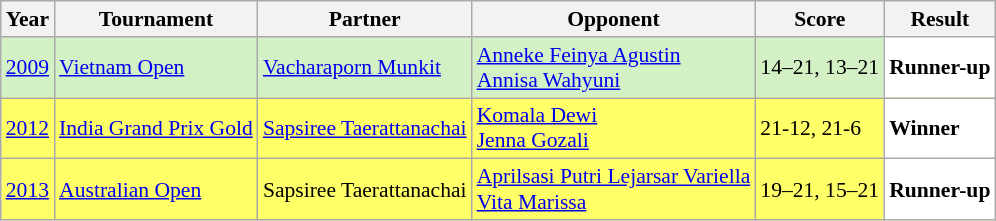<table class="sortable wikitable" style="font-size: 90%;">
<tr>
<th>Year</th>
<th>Tournament</th>
<th>Partner</th>
<th>Opponent</th>
<th>Score</th>
<th>Result</th>
</tr>
<tr style="background:#D4F1C5">
<td align="center"><a href='#'>2009</a></td>
<td align="left"><a href='#'>Vietnam Open</a></td>
<td align="left"> <a href='#'>Vacharaporn Munkit</a></td>
<td align="left"> <a href='#'>Anneke Feinya Agustin</a><br> <a href='#'>Annisa Wahyuni</a></td>
<td align="left">14–21, 13–21</td>
<td style="text-align:left; background:white"> <strong>Runner-up</strong></td>
</tr>
<tr style="background:#FFFF67">
<td align="center"><a href='#'>2012</a></td>
<td align="left"><a href='#'>India Grand Prix Gold</a></td>
<td align="left"> <a href='#'>Sapsiree Taerattanachai</a></td>
<td align="left"> <a href='#'>Komala Dewi</a><br> <a href='#'>Jenna Gozali</a></td>
<td align="left">21-12, 21-6</td>
<td style="text-align:left; background:white"> <strong>Winner</strong></td>
</tr>
<tr style="background:#FFFF67">
<td align="center"><a href='#'>2013</a></td>
<td align="left"><a href='#'>Australian Open</a></td>
<td align="left"> Sapsiree Taerattanachai</td>
<td align="left"> <a href='#'>Aprilsasi Putri Lejarsar Variella</a><br> <a href='#'>Vita Marissa</a></td>
<td align="left">19–21, 15–21</td>
<td style="text-align:left; background:white"> <strong>Runner-up</strong></td>
</tr>
</table>
